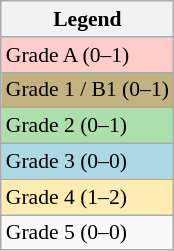<table class=wikitable style=font-size:90%;>
<tr>
<th>Legend</th>
</tr>
<tr style=background:#ffcccc>
<td>Grade A (0–1)</td>
</tr>
<tr style=background:#C2B280>
<td>Grade 1 / B1 (0–1)</td>
</tr>
<tr style=background:#ADDFAD>
<td>Grade 2 (0–1)</td>
</tr>
<tr style=background:lightblue>
<td>Grade 3 (0–0)</td>
</tr>
<tr style=background:#ffecb2>
<td>Grade 4 (1–2)</td>
</tr>
<tr>
<td>Grade 5 (0–0)</td>
</tr>
</table>
